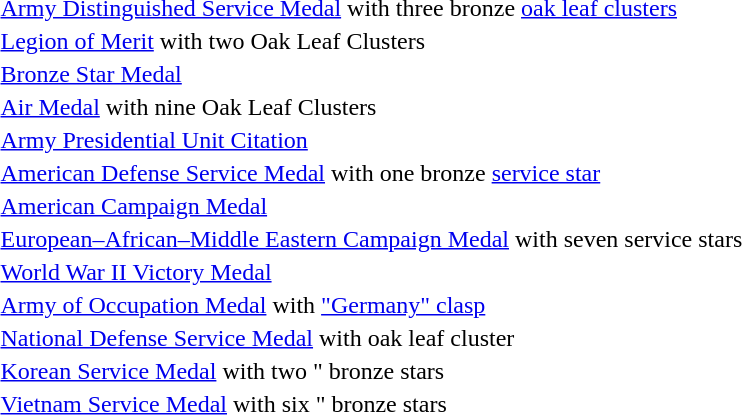<table>
<tr>
<td></td>
<td><a href='#'>Army Distinguished Service Medal</a> with three bronze <a href='#'>oak leaf clusters</a></td>
</tr>
<tr>
<td></td>
<td><a href='#'>Legion of Merit</a> with two Oak Leaf Clusters</td>
</tr>
<tr>
<td></td>
<td><a href='#'>Bronze Star Medal</a></td>
</tr>
<tr>
<td></td>
<td><a href='#'>Air Medal</a> with nine Oak Leaf Clusters</td>
</tr>
<tr>
<td></td>
<td><a href='#'>Army Presidential Unit Citation</a></td>
</tr>
<tr>
<td></td>
<td><a href='#'>American Defense Service Medal</a> with one bronze <a href='#'>service star</a></td>
</tr>
<tr>
<td></td>
<td><a href='#'>American Campaign Medal</a></td>
</tr>
<tr>
<td></td>
<td><a href='#'>European–African–Middle Eastern Campaign Medal</a> with seven service stars</td>
</tr>
<tr>
<td></td>
<td><a href='#'>World War II Victory Medal</a></td>
</tr>
<tr>
<td></td>
<td><a href='#'>Army of Occupation Medal</a> with <a href='#'>"Germany" clasp</a></td>
</tr>
<tr>
<td></td>
<td><a href='#'>National Defense Service Medal</a> with oak leaf cluster</td>
</tr>
<tr>
<td><span></span><span></span></td>
<td><a href='#'>Korean Service Medal</a> with two " bronze stars</td>
</tr>
<tr>
<td><span></span><span></span></td>
<td><a href='#'>Vietnam Service Medal</a> with six " bronze stars</td>
</tr>
</table>
